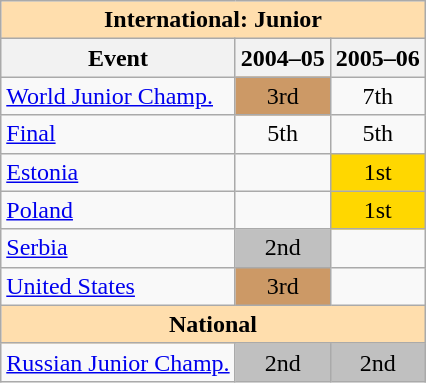<table class="wikitable" style="text-align:center">
<tr>
<th style="background-color: #ffdead; " colspan=3 align=center>International: Junior</th>
</tr>
<tr>
<th>Event</th>
<th>2004–05</th>
<th>2005–06</th>
</tr>
<tr>
<td align=left><a href='#'>World Junior Champ.</a></td>
<td bgcolor=cc9966>3rd</td>
<td>7th</td>
</tr>
<tr>
<td align=left> <a href='#'>Final</a></td>
<td>5th</td>
<td>5th</td>
</tr>
<tr>
<td align=left> <a href='#'>Estonia</a></td>
<td></td>
<td bgcolor=gold>1st</td>
</tr>
<tr>
<td align=left> <a href='#'>Poland</a></td>
<td></td>
<td bgcolor=gold>1st</td>
</tr>
<tr>
<td align=left> <a href='#'>Serbia</a></td>
<td bgcolor=silver>2nd</td>
<td></td>
</tr>
<tr>
<td align=left> <a href='#'>United States</a></td>
<td bgcolor=cc9966>3rd</td>
<td></td>
</tr>
<tr>
<th style="background-color: #ffdead; " colspan=3 align=center>National</th>
</tr>
<tr>
<td align=left><a href='#'>Russian Junior Champ.</a></td>
<td bgcolor=silver>2nd</td>
<td bgcolor=silver>2nd</td>
</tr>
</table>
